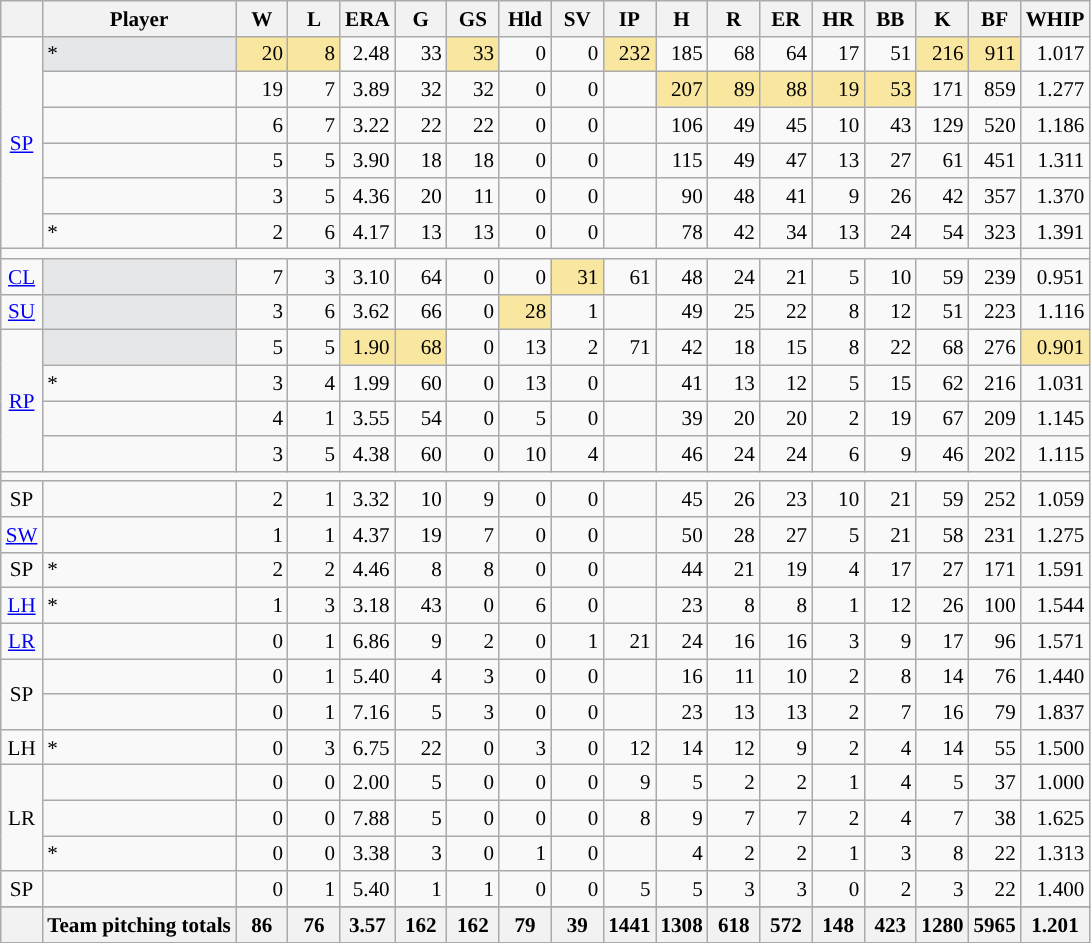<table class="wikitable sortable sticky-header" style="text-align:right; font-size:88%;">
<tr>
<th></th>
<th>Player</th>
<th>W</th>
<th>L</th>
<th>ERA</th>
<th>G</th>
<th>GS</th>
<th>Hld</th>
<th>SV</th>
<th>IP</th>
<th>H</th>
<th>R</th>
<th>ER</th>
<th>HR</th>
<th>BB</th>
<th>K</th>
<th>BF</th>
<th>WHIP</th>
</tr>
<tr>
<td rowspan="6" align=center><a href='#'>SP</a></td>
<td align=left style="background: #e5e7e9">*</td>
<td style="background: #f9e79f; border:1px solid #aaa; width:2em;">20</td>
<td style="background: #f9e79f; border:1px solid #aaa; width:2em;">8</td>
<td>2.48</td>
<td>33</td>
<td style="background: #f9e79f; border:1px solid #aaa; width:2em;">33</td>
<td>0</td>
<td>0</td>
<td style="background: #f9e79f; border:1px solid #aaa; width:2em;">232</td>
<td>185</td>
<td>68</td>
<td>64</td>
<td>17</td>
<td>51</td>
<td style="background: #f9e79f; border:1px solid #aaa; width:2em;">216</td>
<td style="background: #f9e79f; border:1px solid #aaa; width:2em;">911</td>
<td>1.017</td>
</tr>
<tr>
<td style=text-align:left></td>
<td>19</td>
<td>7</td>
<td>3.89</td>
<td>32</td>
<td>32</td>
<td>0</td>
<td>0</td>
<td></td>
<td style="background: #f9e79f; border:1px solid #aaa; width:2em;">207</td>
<td style="background: #f9e79f; border:1px solid #aaa; width:2em;">89</td>
<td style="background: #f9e79f; border:1px solid #aaa; width:2em;">88</td>
<td style="background: #f9e79f; border:1px solid #aaa; width:2em;">19</td>
<td style="background: #f9e79f; border:1px solid #aaa; width:2em;">53</td>
<td>171</td>
<td>859</td>
<td>1.277</td>
</tr>
<tr>
<td style=text-align:left></td>
<td>6</td>
<td>7</td>
<td>3.22</td>
<td>22</td>
<td>22</td>
<td>0</td>
<td>0</td>
<td></td>
<td>106</td>
<td>49</td>
<td>45</td>
<td>10</td>
<td>43</td>
<td>129</td>
<td>520</td>
<td>1.186</td>
</tr>
<tr>
<td style=text-align:left></td>
<td>5</td>
<td>5</td>
<td>3.90</td>
<td>18</td>
<td>18</td>
<td>0</td>
<td>0</td>
<td></td>
<td>115</td>
<td>49</td>
<td>47</td>
<td>13</td>
<td>27</td>
<td>61</td>
<td>451</td>
<td>1.311</td>
</tr>
<tr>
<td style=text-align:left></td>
<td>3</td>
<td>5</td>
<td>4.36</td>
<td>20</td>
<td>11</td>
<td>0</td>
<td>0</td>
<td></td>
<td>90</td>
<td>48</td>
<td>41</td>
<td>9</td>
<td>26</td>
<td>42</td>
<td>357</td>
<td>1.370</td>
</tr>
<tr>
<td style=text-align:left>*</td>
<td>2</td>
<td>6</td>
<td>4.17</td>
<td>13</td>
<td>13</td>
<td>0</td>
<td>0</td>
<td></td>
<td>78</td>
<td>42</td>
<td>34</td>
<td>13</td>
<td>24</td>
<td>54</td>
<td>323</td>
<td>1.391</td>
</tr>
<tr>
<td colspan="17"></td>
<td></td>
</tr>
<tr>
<td align=center><a href='#'>CL</a></td>
<td align=left style="background: #e5e7e9"></td>
<td>7</td>
<td>3</td>
<td>3.10</td>
<td>64</td>
<td>0</td>
<td>0</td>
<td style="background: #f9e79f; border:1px solid #aaa; width:2em;">31</td>
<td>61</td>
<td>48</td>
<td>24</td>
<td>21</td>
<td>5</td>
<td>10</td>
<td>59</td>
<td>239</td>
<td>0.951</td>
</tr>
<tr>
<td align=center><a href='#'>SU</a></td>
<td align=left style="background: #e5e7e9"></td>
<td>3</td>
<td>6</td>
<td>3.62</td>
<td>66</td>
<td>0</td>
<td style="background: #f9e79f; border:1px solid #aaa; width:2em;">28</td>
<td>1</td>
<td></td>
<td>49</td>
<td>25</td>
<td>22</td>
<td>8</td>
<td>12</td>
<td>51</td>
<td>223</td>
<td>1.116</td>
</tr>
<tr>
<td rowspan="4" align=center><a href='#'>RP</a></td>
<td align=left style="background: #e5e7e9"></td>
<td>5</td>
<td>5</td>
<td style="background: #f9e79f; border:1px solid #aaa; width:2em;">1.90</td>
<td style="background: #f9e79f; border:1px solid #aaa; width:2em;">68</td>
<td>0</td>
<td>13</td>
<td>2</td>
<td>71</td>
<td>42</td>
<td>18</td>
<td>15</td>
<td>8</td>
<td>22</td>
<td>68</td>
<td>276</td>
<td style="background: #f9e79f; border:1px solid #aaa; width:2em;">0.901</td>
</tr>
<tr>
<td style=text-align:left>*</td>
<td>3</td>
<td>4</td>
<td>1.99</td>
<td>60</td>
<td>0</td>
<td>13</td>
<td>0</td>
<td></td>
<td>41</td>
<td>13</td>
<td>12</td>
<td>5</td>
<td>15</td>
<td>62</td>
<td>216</td>
<td>1.031</td>
</tr>
<tr>
<td style=text-align:left></td>
<td>4</td>
<td>1</td>
<td>3.55</td>
<td>54</td>
<td>0</td>
<td>5</td>
<td>0</td>
<td></td>
<td>39</td>
<td>20</td>
<td>20</td>
<td>2</td>
<td>19</td>
<td>67</td>
<td>209</td>
<td>1.145</td>
</tr>
<tr>
<td style=text-align:left></td>
<td>3</td>
<td>5</td>
<td>4.38</td>
<td>60</td>
<td>0</td>
<td>10</td>
<td>4</td>
<td></td>
<td>46</td>
<td>24</td>
<td>24</td>
<td>6</td>
<td>9</td>
<td>46</td>
<td>202</td>
<td>1.115</td>
</tr>
<tr>
<td colspan="17"></td>
<td></td>
</tr>
<tr>
<td align=center>SP</td>
<td style=text-align:left></td>
<td>2</td>
<td>1</td>
<td>3.32</td>
<td>10</td>
<td>9</td>
<td>0</td>
<td>0</td>
<td></td>
<td>45</td>
<td>26</td>
<td>23</td>
<td>10</td>
<td>21</td>
<td>59</td>
<td>252</td>
<td>1.059</td>
</tr>
<tr>
<td align=center><a href='#'>SW</a></td>
<td style=text-align:left></td>
<td>1</td>
<td>1</td>
<td>4.37</td>
<td>19</td>
<td>7</td>
<td>0</td>
<td>0</td>
<td></td>
<td>50</td>
<td>28</td>
<td>27</td>
<td>5</td>
<td>21</td>
<td>58</td>
<td>231</td>
<td>1.275</td>
</tr>
<tr>
<td align=center>SP</td>
<td style=text-align:left>*</td>
<td>2</td>
<td>2</td>
<td>4.46</td>
<td>8</td>
<td>8</td>
<td>0</td>
<td>0</td>
<td></td>
<td>44</td>
<td>21</td>
<td>19</td>
<td>4</td>
<td>17</td>
<td>27</td>
<td>171</td>
<td>1.591</td>
</tr>
<tr>
<td align=center><a href='#'>LH</a></td>
<td style=text-align:left>*</td>
<td>1</td>
<td>3</td>
<td>3.18</td>
<td>43</td>
<td>0</td>
<td>6</td>
<td>0</td>
<td></td>
<td>23</td>
<td>8</td>
<td>8</td>
<td>1</td>
<td>12</td>
<td>26</td>
<td>100</td>
<td>1.544</td>
</tr>
<tr>
<td align=center><a href='#'>LR</a></td>
<td style=text-align:left></td>
<td>0</td>
<td>1</td>
<td>6.86</td>
<td>9</td>
<td>2</td>
<td>0</td>
<td>1</td>
<td>21</td>
<td>24</td>
<td>16</td>
<td>16</td>
<td>3</td>
<td>9</td>
<td>17</td>
<td>96</td>
<td>1.571</td>
</tr>
<tr>
<td rowspan="2" align=center>SP</td>
<td style=text-align:left></td>
<td>0</td>
<td>1</td>
<td>5.40</td>
<td>4</td>
<td>3</td>
<td>0</td>
<td>0</td>
<td></td>
<td>16</td>
<td>11</td>
<td>10</td>
<td>2</td>
<td>8</td>
<td>14</td>
<td>76</td>
<td>1.440</td>
</tr>
<tr>
<td style=text-align:left></td>
<td>0</td>
<td>1</td>
<td>7.16</td>
<td>5</td>
<td>3</td>
<td>0</td>
<td>0</td>
<td></td>
<td>23</td>
<td>13</td>
<td>13</td>
<td>2</td>
<td>7</td>
<td>16</td>
<td>79</td>
<td>1.837</td>
</tr>
<tr>
<td align=center>LH</td>
<td style=text-align:left>*</td>
<td>0</td>
<td>3</td>
<td>6.75</td>
<td>22</td>
<td>0</td>
<td>3</td>
<td>0</td>
<td>12</td>
<td>14</td>
<td>12</td>
<td>9</td>
<td>2</td>
<td>4</td>
<td>14</td>
<td>55</td>
<td>1.500</td>
</tr>
<tr>
<td rowspan="3" align=center>LR</td>
<td style=text-align:left></td>
<td>0</td>
<td>0</td>
<td>2.00</td>
<td>5</td>
<td>0</td>
<td>0</td>
<td>0</td>
<td>9</td>
<td>5</td>
<td>2</td>
<td>2</td>
<td>1</td>
<td>4</td>
<td>5</td>
<td>37</td>
<td>1.000</td>
</tr>
<tr>
<td style=text-align:left></td>
<td>0</td>
<td>0</td>
<td>7.88</td>
<td>5</td>
<td>0</td>
<td>0</td>
<td>0</td>
<td>8</td>
<td>9</td>
<td>7</td>
<td>7</td>
<td>2</td>
<td>4</td>
<td>7</td>
<td>38</td>
<td>1.625</td>
</tr>
<tr>
<td style=text-align:left>*</td>
<td>0</td>
<td>0</td>
<td>3.38</td>
<td>3</td>
<td>0</td>
<td>1</td>
<td>0</td>
<td></td>
<td>4</td>
<td>2</td>
<td>2</td>
<td>1</td>
<td>3</td>
<td>8</td>
<td>22</td>
<td>1.313</td>
</tr>
<tr>
<td align=center>SP</td>
<td style=text-align:left></td>
<td>0</td>
<td>1</td>
<td>5.40</td>
<td>1</td>
<td>1</td>
<td>0</td>
<td>0</td>
<td>5</td>
<td>5</td>
<td>3</td>
<td>3</td>
<td>0</td>
<td>2</td>
<td>3</td>
<td>22</td>
<td>1.400</td>
</tr>
<tr>
</tr>
<tr class="sortbottom">
<th></th>
<th>Team pitching totals</th>
<th>86</th>
<th>76</th>
<th>3.57</th>
<th>162</th>
<th>162</th>
<th>79</th>
<th>39</th>
<th>1441</th>
<th>1308</th>
<th>618</th>
<th>572</th>
<th>148</th>
<th>423</th>
<th>1280</th>
<th>5965</th>
<th>1.201</th>
</tr>
</table>
